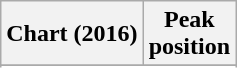<table class="wikitable sortable">
<tr>
<th align="left">Chart (2016)</th>
<th align="center">Peak<br>position</th>
</tr>
<tr>
</tr>
<tr>
</tr>
<tr>
</tr>
<tr>
</tr>
<tr>
</tr>
</table>
